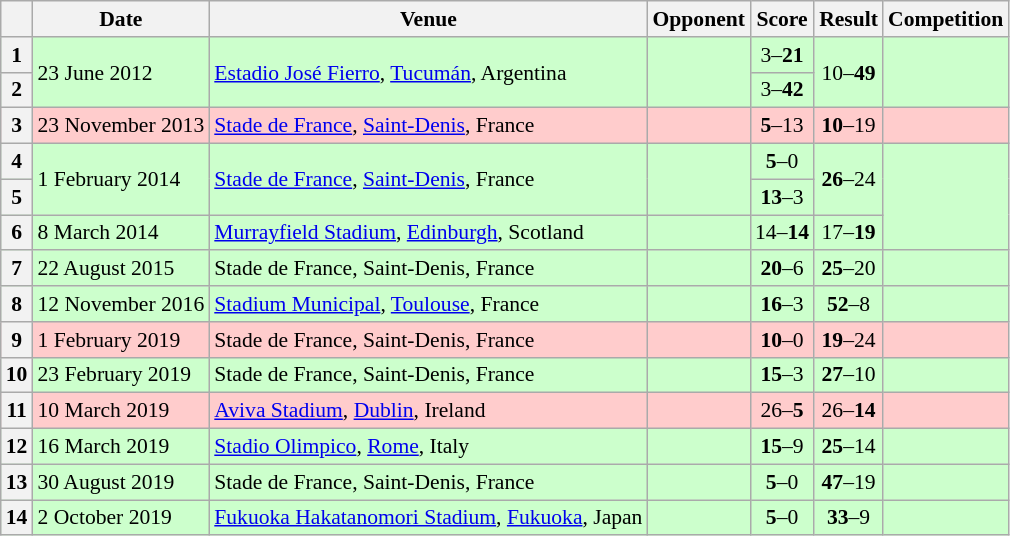<table class="wikitable plainrowheaders" style="font-size:90%;">
<tr>
<th scope=col></th>
<th scope=col data-sort-type=date>Date</th>
<th scope=col>Venue</th>
<th scope=col>Opponent</th>
<th scope=col>Score</th>
<th scope=col>Result</th>
<th scope=col>Competition</th>
</tr>
<tr style="background:#cfc;">
<th scope=row>1</th>
<td rowspan=2>23 June 2012</td>
<td rowspan=2><a href='#'>Estadio José Fierro</a>, <a href='#'>Tucumán</a>, Argentina</td>
<td rowspan=2></td>
<td align=center>3–<strong>21</strong></td>
<td align=center rowspan=2>10–<strong>49</strong></td>
<td rowspan=2></td>
</tr>
<tr style="background:#cfc;">
<th scope=row>2</th>
<td align=center>3–<strong>42</strong></td>
</tr>
<tr style="background:#fcc;">
<th scope=row>3</th>
<td>23 November 2013</td>
<td><a href='#'>Stade de France</a>, <a href='#'>Saint-Denis</a>, France</td>
<td></td>
<td align=center><strong>5</strong>–13</td>
<td align=center><strong>10</strong>–19</td>
<td></td>
</tr>
<tr style="background:#cfc;">
<th scope=row>4</th>
<td rowspan=2>1 February 2014</td>
<td rowspan=2><a href='#'>Stade de France</a>, <a href='#'>Saint-Denis</a>, France</td>
<td rowspan=2></td>
<td align=center><strong>5</strong>–0</td>
<td align=center rowspan=2><strong>26</strong>–24</td>
<td rowspan=3></td>
</tr>
<tr style="background:#cfc;">
<th scope=row>5</th>
<td align=center><strong>13</strong>–3</td>
</tr>
<tr style="background:#cfc;">
<th scope=row>6</th>
<td>8 March 2014</td>
<td><a href='#'>Murrayfield Stadium</a>, <a href='#'>Edinburgh</a>, Scotland</td>
<td></td>
<td align=center>14–<strong>14</strong></td>
<td align=center>17–<strong>19</strong></td>
</tr>
<tr style="background:#cfc;">
<th scope=row>7</th>
<td>22 August 2015</td>
<td>Stade de France, Saint-Denis, France</td>
<td></td>
<td align=center><strong>20</strong>–6</td>
<td align=center><strong>25</strong>–20</td>
<td></td>
</tr>
<tr style="background:#cfc;">
<th scope=row>8</th>
<td>12 November 2016</td>
<td><a href='#'>Stadium Municipal</a>, <a href='#'>Toulouse</a>, France</td>
<td></td>
<td align=center><strong>16</strong>–3</td>
<td align=center><strong>52</strong>–8</td>
<td></td>
</tr>
<tr style="background:#fcc;">
<th scope=row>9</th>
<td>1 February 2019</td>
<td>Stade de France, Saint-Denis, France</td>
<td></td>
<td align=center><strong>10</strong>–0</td>
<td align=center><strong>19</strong>–24</td>
<td></td>
</tr>
<tr style="background:#cfc;">
<th scope=row>10</th>
<td>23 February 2019</td>
<td>Stade de France, Saint-Denis, France</td>
<td></td>
<td align=center><strong>15</strong>–3</td>
<td align=center><strong>27</strong>–10</td>
<td></td>
</tr>
<tr style="background:#fcc;">
<th scope=row>11</th>
<td>10 March 2019</td>
<td><a href='#'>Aviva Stadium</a>, <a href='#'>Dublin</a>, Ireland</td>
<td></td>
<td align=center>26–<strong>5</strong></td>
<td align=center>26–<strong>14</strong></td>
<td></td>
</tr>
<tr style="background:#cfc;">
<th scope=row>12</th>
<td>16 March 2019</td>
<td><a href='#'>Stadio Olimpico</a>, <a href='#'>Rome</a>, Italy</td>
<td></td>
<td align=center><strong>15</strong>–9</td>
<td align=center><strong>25</strong>–14</td>
<td></td>
</tr>
<tr style="background:#cfc;">
<th scope=row>13</th>
<td>30 August 2019</td>
<td>Stade de France, Saint-Denis, France</td>
<td></td>
<td align=center><strong>5</strong>–0</td>
<td align=center><strong>47</strong>–19</td>
<td></td>
</tr>
<tr style="background:#cfc;">
<th scope=row>14</th>
<td>2 October 2019</td>
<td><a href='#'>Fukuoka Hakatanomori Stadium</a>, <a href='#'>Fukuoka</a>, Japan</td>
<td></td>
<td align=center><strong>5</strong>–0</td>
<td align=center><strong>33</strong>–9</td>
<td></td>
</tr>
</table>
